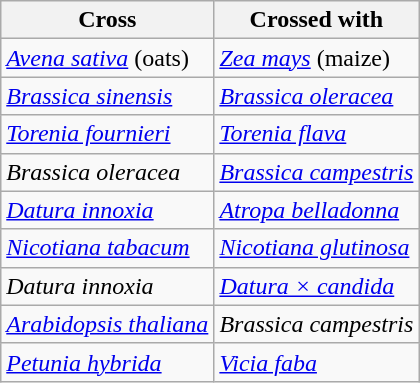<table class="wikitable">
<tr>
<th>Cross</th>
<th>Crossed with</th>
</tr>
<tr>
<td><em><a href='#'>Avena sativa</a></em> (oats)</td>
<td><em><a href='#'>Zea mays</a></em> (maize)</td>
</tr>
<tr>
<td><em><a href='#'>Brassica sinensis</a></em></td>
<td><em><a href='#'>Brassica oleracea</a></em></td>
</tr>
<tr>
<td><em><a href='#'>Torenia fournieri</a></em></td>
<td><em><a href='#'>Torenia flava</a></em></td>
</tr>
<tr>
<td><em>Brassica oleracea</em></td>
<td><em><a href='#'>Brassica campestris</a></em></td>
</tr>
<tr>
<td><em><a href='#'>Datura innoxia</a></em></td>
<td><em><a href='#'>Atropa belladonna</a></em></td>
</tr>
<tr>
<td><em><a href='#'>Nicotiana tabacum</a></em></td>
<td><em><a href='#'>Nicotiana glutinosa</a></em></td>
</tr>
<tr>
<td><em>Datura innoxia</em></td>
<td><em><a href='#'>Datura × candida</a></em></td>
</tr>
<tr>
<td><em><a href='#'>Arabidopsis thaliana</a></em></td>
<td><em>Brassica campestris</em></td>
</tr>
<tr>
<td><em><a href='#'>Petunia hybrida</a></em></td>
<td><em><a href='#'>Vicia faba</a></em></td>
</tr>
</table>
